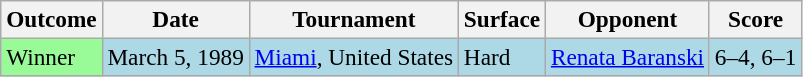<table class="sortable wikitable" style=font-size:97%>
<tr>
<th>Outcome</th>
<th>Date</th>
<th>Tournament</th>
<th>Surface</th>
<th>Opponent</th>
<th>Score</th>
</tr>
<tr style="background:lightblue;">
<td bgcolor="98FB98">Winner</td>
<td>March 5, 1989</td>
<td><a href='#'>Miami</a>, United States</td>
<td>Hard</td>
<td> <a href='#'>Renata Baranski</a></td>
<td>6–4, 6–1</td>
</tr>
</table>
